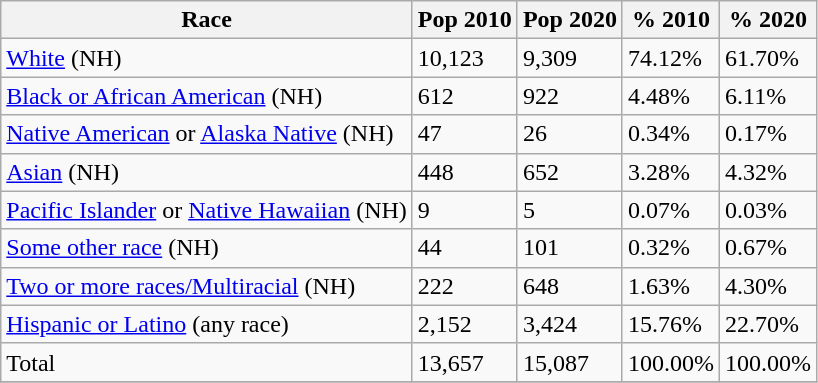<table class="wikitable">
<tr>
<th>Race</th>
<th>Pop 2010</th>
<th>Pop 2020</th>
<th>% 2010</th>
<th>% 2020</th>
</tr>
<tr>
<td><a href='#'>White</a> (NH)</td>
<td>10,123</td>
<td>9,309</td>
<td>74.12%</td>
<td>61.70%</td>
</tr>
<tr>
<td><a href='#'>Black or African American</a> (NH)</td>
<td>612</td>
<td>922</td>
<td>4.48%</td>
<td>6.11%</td>
</tr>
<tr>
<td><a href='#'>Native American</a> or <a href='#'>Alaska Native</a> (NH)</td>
<td>47</td>
<td>26</td>
<td>0.34%</td>
<td>0.17%</td>
</tr>
<tr>
<td><a href='#'>Asian</a> (NH)</td>
<td>448</td>
<td>652</td>
<td>3.28%</td>
<td>4.32%</td>
</tr>
<tr>
<td><a href='#'>Pacific Islander</a> or <a href='#'>Native Hawaiian</a> (NH)</td>
<td>9</td>
<td>5</td>
<td>0.07%</td>
<td>0.03%</td>
</tr>
<tr>
<td><a href='#'>Some other race</a> (NH)</td>
<td>44</td>
<td>101</td>
<td>0.32%</td>
<td>0.67%</td>
</tr>
<tr>
<td><a href='#'>Two or more races/Multiracial</a> (NH)</td>
<td>222</td>
<td>648</td>
<td>1.63%</td>
<td>4.30%</td>
</tr>
<tr>
<td><a href='#'>Hispanic or Latino</a> (any race)</td>
<td>2,152</td>
<td>3,424</td>
<td>15.76%</td>
<td>22.70%</td>
</tr>
<tr>
<td>Total</td>
<td>13,657</td>
<td>15,087</td>
<td>100.00%</td>
<td>100.00%</td>
</tr>
<tr>
</tr>
</table>
